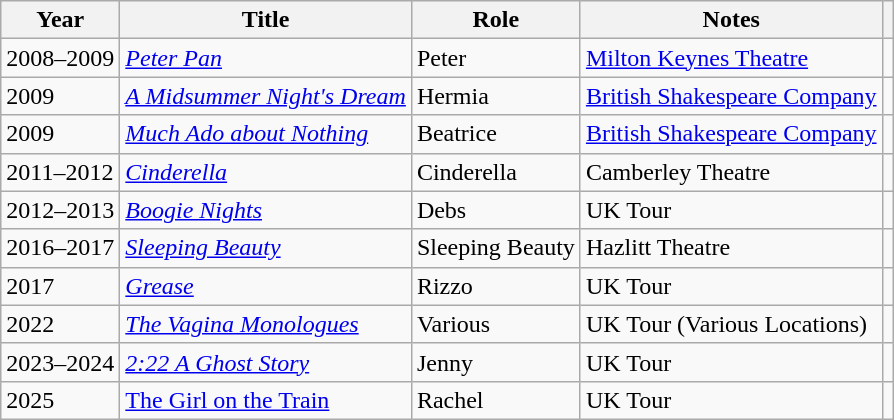<table class="wikitable sortable">
<tr>
<th>Year</th>
<th>Title</th>
<th>Role</th>
<th>Notes</th>
<th></th>
</tr>
<tr>
<td>2008–2009</td>
<td><em><a href='#'>Peter Pan</a></em></td>
<td>Peter</td>
<td><a href='#'>Milton Keynes Theatre</a></td>
<td align="center"></td>
</tr>
<tr>
<td>2009</td>
<td><em><a href='#'>A Midsummer Night's Dream</a></em></td>
<td>Hermia</td>
<td><a href='#'>British Shakespeare Company</a></td>
<td align="center"></td>
</tr>
<tr>
<td>2009</td>
<td><em><a href='#'>Much Ado about Nothing</a></em></td>
<td>Beatrice</td>
<td><a href='#'>British Shakespeare Company</a></td>
<td align="center"></td>
</tr>
<tr>
<td>2011–2012</td>
<td><em><a href='#'>Cinderella</a></em></td>
<td>Cinderella</td>
<td>Camberley Theatre</td>
<td align="center"></td>
</tr>
<tr>
<td>2012–2013</td>
<td><em><a href='#'>Boogie Nights</a></em></td>
<td>Debs</td>
<td>UK Tour</td>
<td align="center"></td>
</tr>
<tr>
<td>2016–2017</td>
<td><em><a href='#'>Sleeping Beauty</a></em></td>
<td>Sleeping Beauty</td>
<td>Hazlitt Theatre</td>
<td align="center"></td>
</tr>
<tr>
<td>2017</td>
<td><em><a href='#'>Grease</a></em></td>
<td>Rizzo</td>
<td>UK Tour</td>
<td align="center"></td>
</tr>
<tr>
<td>2022</td>
<td><em><a href='#'>The Vagina Monologues</a></em></td>
<td>Various</td>
<td>UK Tour (Various Locations)</td>
<td align="center"></td>
</tr>
<tr>
<td>2023–2024</td>
<td><em><a href='#'>2:22 A Ghost Story</a></em></td>
<td>Jenny</td>
<td>UK Tour</td>
<td align="center"></td>
</tr>
<tr>
<td>2025</td>
<td><a href='#'>The Girl on the Train</a></td>
<td>Rachel</td>
<td>UK Tour</td>
<td></td>
</tr>
</table>
